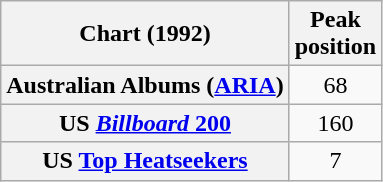<table class="wikitable sortable plainrowheaders">
<tr>
<th>Chart (1992)</th>
<th>Peak<br>position</th>
</tr>
<tr>
<th scope="row">Australian Albums (<a href='#'>ARIA</a>)</th>
<td align="center">68</td>
</tr>
<tr>
<th scope="row">US <a href='#'><em>Billboard</em> 200</a></th>
<td align=center>160</td>
</tr>
<tr>
<th scope="row">US <a href='#'>Top Heatseekers</a></th>
<td align=center>7</td>
</tr>
</table>
